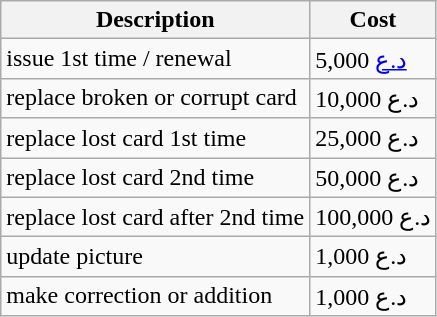<table class="wikitable">
<tr>
<th>Description</th>
<th>Cost</th>
</tr>
<tr>
<td>issue 1st time / renewal</td>
<td>5,000 <a href='#'>د.ع</a></td>
</tr>
<tr>
<td>replace broken or corrupt card</td>
<td>10,000 د.ع</td>
</tr>
<tr>
<td>replace lost card 1st time</td>
<td>25,000 د.ع</td>
</tr>
<tr>
<td>replace lost card 2nd time</td>
<td>50,000 د.ع</td>
</tr>
<tr>
<td>replace lost card after 2nd time</td>
<td>100,000 د.ع</td>
</tr>
<tr>
<td>update picture</td>
<td>1,000 د.ع</td>
</tr>
<tr>
<td>make correction or addition</td>
<td>1,000 د.ع</td>
</tr>
</table>
